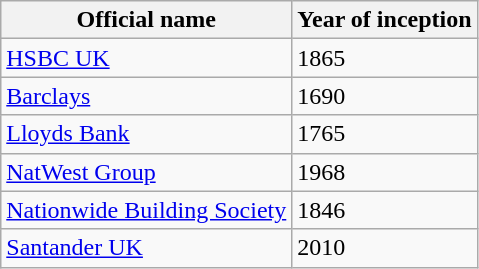<table class="wikitable">
<tr>
<th>Official name</th>
<th>Year of inception</th>
</tr>
<tr>
<td><a href='#'>HSBC UK</a></td>
<td>1865</td>
</tr>
<tr>
<td><a href='#'>Barclays</a></td>
<td>1690</td>
</tr>
<tr>
<td><a href='#'>Lloyds Bank</a></td>
<td>1765</td>
</tr>
<tr>
<td><a href='#'>NatWest Group</a></td>
<td>1968</td>
</tr>
<tr>
<td><a href='#'>Nationwide Building Society</a></td>
<td>1846</td>
</tr>
<tr>
<td><a href='#'>Santander UK</a></td>
<td>2010</td>
</tr>
</table>
